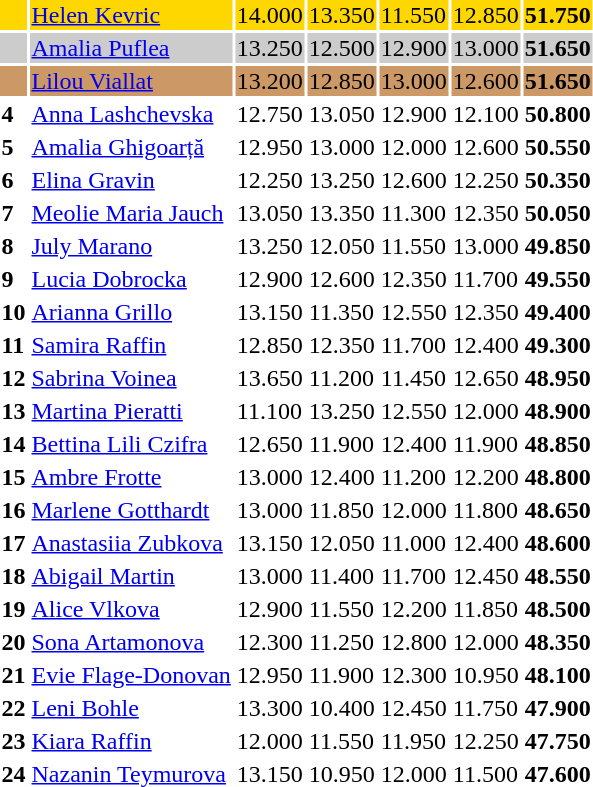<table>
<tr style="background:#FFD700;">
<td></td>
<td align="left"> <a href='#'>Helen Kevric</a></td>
<td>14.000</td>
<td>13.350</td>
<td>11.550</td>
<td>12.850</td>
<td><strong>51.750</strong></td>
</tr>
<tr style="background:#CCCCCC;">
<td></td>
<td align="left"> <a href='#'>Amalia Puflea</a></td>
<td>13.250</td>
<td>12.500</td>
<td>12.900</td>
<td>13.000</td>
<td><strong>51.650</strong></td>
</tr>
<tr style="background:#CC9966;">
<td></td>
<td align="left"> <a href='#'>Lilou Viallat</a></td>
<td>13.200</td>
<td>12.850</td>
<td>13.000</td>
<td>12.600</td>
<td><strong>51.650</strong></td>
</tr>
<tr>
<td><strong>4</strong></td>
<td align="left"> <a href='#'>Anna Lashchevska</a></td>
<td>12.750</td>
<td>13.050</td>
<td>12.900</td>
<td>12.100</td>
<td><strong>50.800</strong></td>
</tr>
<tr>
<td><strong>5</strong></td>
<td align="left"> <a href='#'>Amalia Ghigoarță</a></td>
<td>12.950</td>
<td>13.000</td>
<td>12.000</td>
<td>12.600</td>
<td><strong>50.550</strong></td>
</tr>
<tr>
<td><strong>6</strong></td>
<td align="left"> <a href='#'>Elina Gravin</a></td>
<td>12.250</td>
<td>13.250</td>
<td>12.600</td>
<td>12.250</td>
<td><strong>50.350</strong></td>
</tr>
<tr>
<td><strong>7</strong></td>
<td align="left"> <a href='#'>Meolie Maria Jauch</a></td>
<td>13.050</td>
<td>13.350</td>
<td>11.300</td>
<td>12.350</td>
<td><strong>50.050</strong></td>
</tr>
<tr>
<td><strong>8</strong></td>
<td align="left"> <a href='#'>July Marano</a></td>
<td>13.250</td>
<td>12.050</td>
<td>11.550</td>
<td>13.000</td>
<td><strong>49.850</strong></td>
</tr>
<tr>
<td><strong>9</strong></td>
<td align="left"> <a href='#'>Lucia Dobrocka</a></td>
<td>12.900</td>
<td>12.600</td>
<td>12.350</td>
<td>11.700</td>
<td><strong>49.550</strong></td>
</tr>
<tr>
<td><strong>10</strong></td>
<td align="left"> <a href='#'>Arianna Grillo</a></td>
<td>13.150</td>
<td>11.350</td>
<td>12.550</td>
<td>12.350</td>
<td><strong>49.400</strong></td>
</tr>
<tr>
<td><strong>11</strong></td>
<td align="left"> <a href='#'>Samira Raffin</a></td>
<td>12.850</td>
<td>12.350</td>
<td>11.700</td>
<td>12.400</td>
<td><strong>49.300</strong></td>
</tr>
<tr>
<td><strong>12</strong></td>
<td align="left"> <a href='#'>Sabrina Voinea</a></td>
<td>13.650</td>
<td>11.200</td>
<td>11.450</td>
<td>12.650</td>
<td><strong>48.950</strong></td>
</tr>
<tr>
<td><strong>13</strong></td>
<td align="left"> <a href='#'>Martina Pieratti</a></td>
<td>11.100</td>
<td>13.250</td>
<td>12.550</td>
<td>12.000</td>
<td><strong>48.900</strong></td>
</tr>
<tr>
<td><strong>14</strong></td>
<td align="left"> <a href='#'>Bettina Lili Czifra</a></td>
<td>12.650</td>
<td>11.900</td>
<td>12.400</td>
<td>11.900</td>
<td><strong>48.850</strong></td>
</tr>
<tr>
<td><strong>15</strong></td>
<td align="left"> <a href='#'>Ambre Frotte</a></td>
<td>13.000</td>
<td>12.400</td>
<td>11.200</td>
<td>12.200</td>
<td><strong>48.800</strong></td>
</tr>
<tr>
<td><strong>16</strong></td>
<td align="left"> <a href='#'>Marlene Gotthardt</a></td>
<td>13.000</td>
<td>11.850</td>
<td>12.000</td>
<td>11.800</td>
<td><strong>48.650</strong></td>
</tr>
<tr>
<td><strong>17</strong></td>
<td align="left"> <a href='#'>Anastasiia Zubkova</a></td>
<td>13.150</td>
<td>12.050</td>
<td>11.000</td>
<td>12.400</td>
<td><strong>48.600</strong></td>
</tr>
<tr>
<td><strong>18</strong></td>
<td align="left"> <a href='#'>Abigail Martin</a></td>
<td>13.000</td>
<td>11.400</td>
<td>11.700</td>
<td>12.450</td>
<td><strong>48.550</strong></td>
</tr>
<tr>
<td><strong>19</strong></td>
<td align="left"> <a href='#'>Alice Vlkova</a></td>
<td>12.900</td>
<td>11.550</td>
<td>12.200</td>
<td>11.850</td>
<td><strong>48.500</strong></td>
</tr>
<tr>
<td><strong>20</strong></td>
<td align="left"> <a href='#'>Sona Artamonova</a></td>
<td>12.300</td>
<td>11.250</td>
<td>12.800</td>
<td>12.000</td>
<td><strong>48.350</strong></td>
</tr>
<tr>
<td><strong>21</strong></td>
<td align="left"> <a href='#'>Evie Flage-Donovan</a></td>
<td>12.950</td>
<td>11.900</td>
<td>12.300</td>
<td>10.950</td>
<td><strong>48.100</strong></td>
</tr>
<tr>
<td><strong>22</strong></td>
<td align="left"> <a href='#'>Leni Bohle</a></td>
<td>13.300</td>
<td>10.400</td>
<td>12.450</td>
<td>11.750</td>
<td><strong>47.900</strong></td>
</tr>
<tr>
<td><strong>23</strong></td>
<td align="left"> <a href='#'>Kiara Raffin</a></td>
<td>12.000</td>
<td>11.550</td>
<td>11.950</td>
<td>12.250</td>
<td><strong>47.750</strong></td>
</tr>
<tr>
<td><strong>24</strong></td>
<td align="left"> <a href='#'>Nazanin Teymurova</a></td>
<td>13.150</td>
<td>10.950</td>
<td>12.000</td>
<td>11.500</td>
<td><strong>47.600</strong></td>
</tr>
</table>
